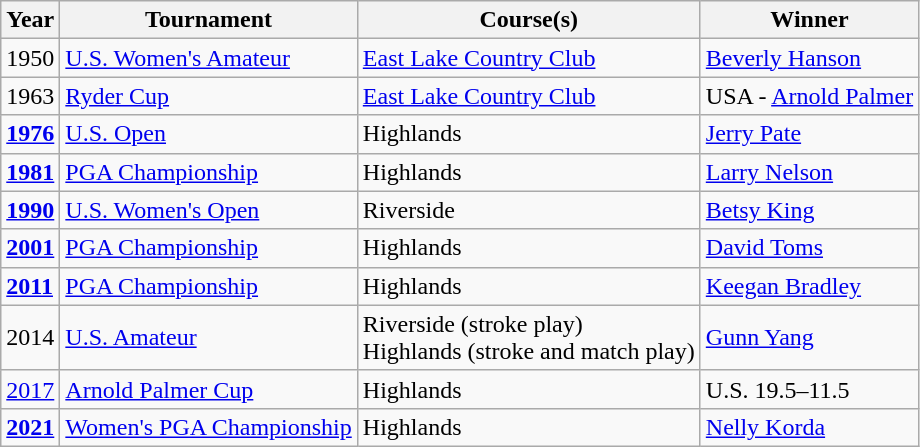<table class="wikitable">
<tr>
<th>Year</th>
<th>Tournament</th>
<th>Course(s)</th>
<th>Winner</th>
</tr>
<tr>
<td>1950</td>
<td><a href='#'>U.S. Women's Amateur</a></td>
<td><a href='#'>East Lake Country Club</a></td>
<td><a href='#'>Beverly Hanson</a></td>
</tr>
<tr>
<td>1963</td>
<td><a href='#'>Ryder Cup</a></td>
<td><a href='#'>East Lake Country Club</a></td>
<td>USA - <a href='#'>Arnold Palmer</a></td>
</tr>
<tr>
<td><strong><a href='#'>1976</a></strong></td>
<td><a href='#'>U.S. Open</a></td>
<td>Highlands</td>
<td><a href='#'>Jerry Pate</a></td>
</tr>
<tr>
<td><strong><a href='#'>1981</a></strong></td>
<td><a href='#'>PGA Championship</a></td>
<td>Highlands</td>
<td><a href='#'>Larry Nelson</a></td>
</tr>
<tr>
<td><strong><a href='#'>1990</a></strong></td>
<td><a href='#'>U.S. Women's Open</a></td>
<td>Riverside</td>
<td><a href='#'>Betsy King</a></td>
</tr>
<tr>
<td><strong><a href='#'>2001</a></strong></td>
<td><a href='#'>PGA Championship</a></td>
<td>Highlands</td>
<td><a href='#'>David Toms</a></td>
</tr>
<tr>
<td><strong><a href='#'>2011</a></strong></td>
<td><a href='#'>PGA Championship</a></td>
<td>Highlands</td>
<td><a href='#'>Keegan Bradley</a></td>
</tr>
<tr>
<td>2014</td>
<td><a href='#'>U.S. Amateur</a></td>
<td>Riverside (stroke play)<br>Highlands (stroke and match play)</td>
<td><a href='#'>Gunn Yang</a></td>
</tr>
<tr>
<td><a href='#'>2017</a></td>
<td><a href='#'>Arnold Palmer Cup</a></td>
<td>Highlands</td>
<td>U.S. 19.5–11.5</td>
</tr>
<tr>
<td><strong><a href='#'>2021</a></strong></td>
<td><a href='#'>Women's PGA Championship</a></td>
<td>Highlands</td>
<td><a href='#'>Nelly Korda</a></td>
</tr>
</table>
